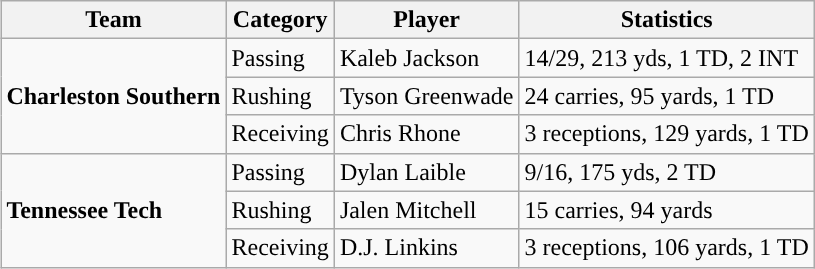<table class="wikitable" style="float: right;">
<tr>
<th>Team</th>
<th>Category</th>
<th>Player</th>
<th>Statistics</th>
</tr>
<tr>
<td rowspan=3><strong>Charleston Southern</strong></td>
<td>Passing</td>
<td>Kaleb Jackson</td>
<td>14/29, 213 yds, 1 TD, 2 INT</td>
</tr>
<tr>
<td>Rushing</td>
<td>Tyson Greenwade</td>
<td>24 carries, 95 yards, 1 TD</td>
</tr>
<tr>
<td>Receiving</td>
<td>Chris Rhone</td>
<td>3 receptions, 129 yards, 1 TD</td>
</tr>
<tr>
<td rowspan=3><strong>Tennessee Tech</strong></td>
<td>Passing</td>
<td>Dylan Laible</td>
<td>9/16, 175 yds, 2 TD</td>
</tr>
<tr>
<td>Rushing</td>
<td>Jalen Mitchell</td>
<td>15 carries, 94 yards</td>
</tr>
<tr>
<td>Receiving</td>
<td>D.J. Linkins</td>
<td>3 receptions, 106 yards, 1 TD</td>
</tr>
</table>
